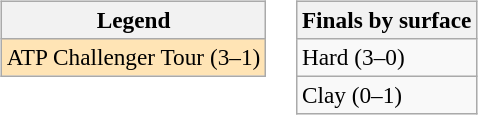<table>
<tr valign=top>
<td><br><table class="wikitable" style=font-size:97%>
<tr>
<th>Legend</th>
</tr>
<tr style="background:moccasin;">
<td>ATP Challenger Tour (3–1)</td>
</tr>
</table>
</td>
<td><br><table class="wikitable" style=font-size:97%>
<tr>
<th>Finals by surface</th>
</tr>
<tr>
<td>Hard (3–0)</td>
</tr>
<tr>
<td>Clay (0–1)</td>
</tr>
</table>
</td>
</tr>
</table>
